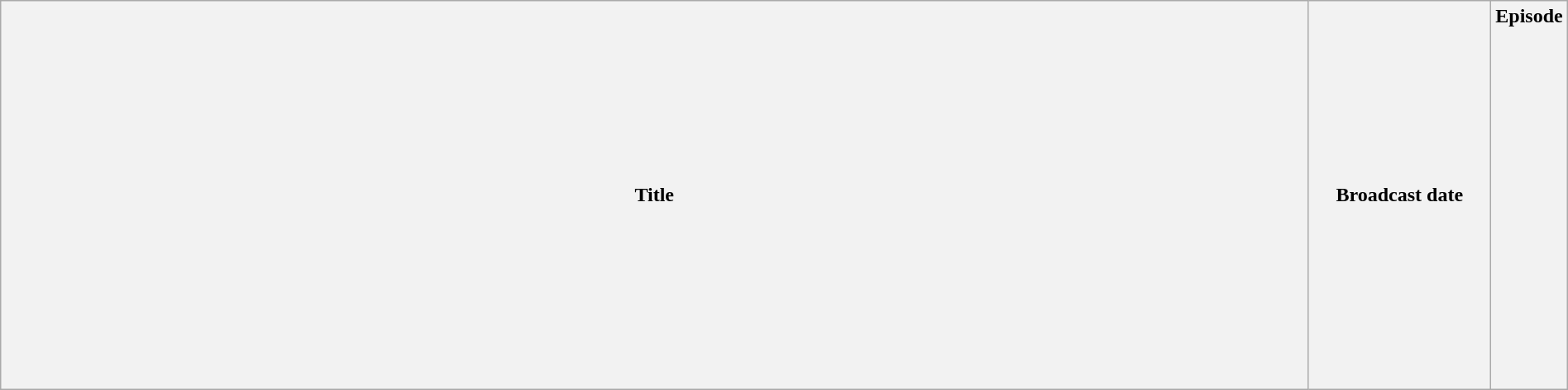<table class="wikitable plainrowheaders" style="width:100%; margin:auto;">
<tr>
<th>Title</th>
<th width="140">Broadcast date</th>
<th width="40">Episode<br><br><br><br><br>
<br><br><br><br><br><br><br><br><br><br><br><br></th>
</tr>
</table>
